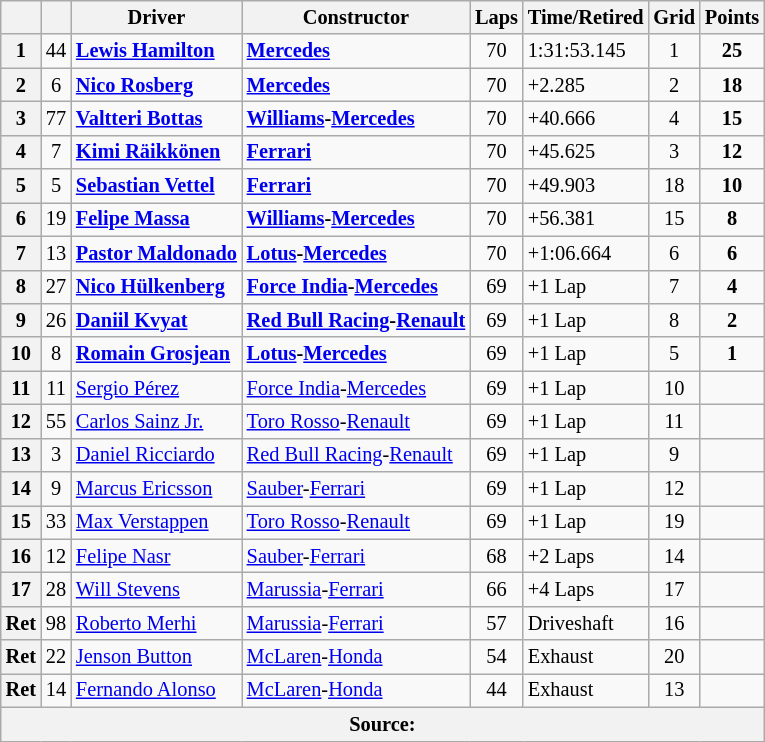<table class="wikitable" style="font-size: 85%;">
<tr>
<th></th>
<th></th>
<th>Driver</th>
<th>Constructor</th>
<th>Laps</th>
<th>Time/Retired</th>
<th>Grid</th>
<th>Points</th>
</tr>
<tr>
<th>1</th>
<td align="center">44</td>
<td> <strong><a href='#'>Lewis Hamilton</a></strong></td>
<td><strong><a href='#'>Mercedes</a></strong></td>
<td align="center">70</td>
<td>1:31:53.145</td>
<td align="center">1</td>
<td align="center"><strong>25</strong></td>
</tr>
<tr>
<th>2</th>
<td align="center">6</td>
<td> <strong><a href='#'>Nico Rosberg</a></strong></td>
<td><strong><a href='#'>Mercedes</a></strong></td>
<td align="center">70</td>
<td>+2.285</td>
<td align="center">2</td>
<td align="center"><strong>18</strong></td>
</tr>
<tr>
<th>3</th>
<td align="center">77</td>
<td> <strong><a href='#'>Valtteri Bottas</a></strong></td>
<td><strong><a href='#'>Williams</a>-<a href='#'>Mercedes</a></strong></td>
<td align="center">70</td>
<td>+40.666</td>
<td align="center">4</td>
<td align="center"><strong>15</strong></td>
</tr>
<tr>
<th>4</th>
<td align="center">7</td>
<td> <strong><a href='#'>Kimi Räikkönen</a></strong></td>
<td><strong><a href='#'>Ferrari</a></strong></td>
<td align="center">70</td>
<td>+45.625</td>
<td align="center">3</td>
<td align="center"><strong>12</strong></td>
</tr>
<tr>
<th>5</th>
<td align="center">5</td>
<td> <strong><a href='#'>Sebastian Vettel</a></strong></td>
<td><strong><a href='#'>Ferrari</a></strong></td>
<td align="center">70</td>
<td>+49.903</td>
<td align="center">18</td>
<td align="center"><strong>10</strong></td>
</tr>
<tr>
<th>6</th>
<td align="center">19</td>
<td> <strong><a href='#'>Felipe Massa</a></strong></td>
<td><strong><a href='#'>Williams</a>-<a href='#'>Mercedes</a></strong></td>
<td align="center">70</td>
<td>+56.381</td>
<td align="center">15</td>
<td align="center"><strong>8</strong></td>
</tr>
<tr>
<th>7</th>
<td align="center">13</td>
<td> <strong><a href='#'>Pastor Maldonado</a></strong></td>
<td><strong><a href='#'>Lotus</a>-<a href='#'>Mercedes</a></strong></td>
<td align="center">70</td>
<td>+1:06.664</td>
<td align="center">6</td>
<td align="center"><strong>6</strong></td>
</tr>
<tr>
<th>8</th>
<td align="center">27</td>
<td> <strong><a href='#'>Nico Hülkenberg</a></strong></td>
<td><strong><a href='#'>Force India</a>-<a href='#'>Mercedes</a></strong></td>
<td align="center">69</td>
<td>+1 Lap</td>
<td align="center">7</td>
<td align="center"><strong>4</strong></td>
</tr>
<tr>
<th>9</th>
<td align="center">26</td>
<td> <strong><a href='#'>Daniil Kvyat</a></strong></td>
<td><strong><a href='#'>Red Bull Racing</a>-<a href='#'>Renault</a></strong></td>
<td align="center">69</td>
<td>+1 Lap</td>
<td align="center">8</td>
<td align="center"><strong>2</strong></td>
</tr>
<tr>
<th>10</th>
<td align="center">8</td>
<td> <strong><a href='#'>Romain Grosjean</a></strong></td>
<td><strong><a href='#'>Lotus</a>-<a href='#'>Mercedes</a></strong></td>
<td align="center">69</td>
<td>+1 Lap</td>
<td align="center">5</td>
<td align="center"><strong>1</strong></td>
</tr>
<tr>
<th>11</th>
<td align="center">11</td>
<td> <a href='#'>Sergio Pérez</a></td>
<td><a href='#'>Force India</a>-<a href='#'>Mercedes</a></td>
<td align="center">69</td>
<td>+1 Lap</td>
<td align="center">10</td>
<td></td>
</tr>
<tr>
<th>12</th>
<td align="center">55</td>
<td> <a href='#'>Carlos Sainz Jr.</a></td>
<td><a href='#'>Toro Rosso</a>-<a href='#'>Renault</a></td>
<td align="center">69</td>
<td>+1 Lap</td>
<td align="center">11</td>
<td></td>
</tr>
<tr>
<th>13</th>
<td align="center">3</td>
<td> <a href='#'>Daniel Ricciardo</a></td>
<td><a href='#'>Red Bull Racing</a>-<a href='#'>Renault</a></td>
<td align="center">69</td>
<td>+1 Lap</td>
<td align="center">9</td>
<td></td>
</tr>
<tr>
<th>14</th>
<td align="center">9</td>
<td> <a href='#'>Marcus Ericsson</a></td>
<td><a href='#'>Sauber</a>-<a href='#'>Ferrari</a></td>
<td align="center">69</td>
<td>+1 Lap</td>
<td align="center">12</td>
<td></td>
</tr>
<tr>
<th>15</th>
<td align="center">33</td>
<td> <a href='#'>Max Verstappen</a></td>
<td><a href='#'>Toro Rosso</a>-<a href='#'>Renault</a></td>
<td align="center">69</td>
<td>+1 Lap</td>
<td align="center">19</td>
<td></td>
</tr>
<tr>
<th>16</th>
<td align="center">12</td>
<td> <a href='#'>Felipe Nasr</a></td>
<td><a href='#'>Sauber</a>-<a href='#'>Ferrari</a></td>
<td align="center">68</td>
<td>+2 Laps</td>
<td align="center">14</td>
<td></td>
</tr>
<tr>
<th>17</th>
<td align="center">28</td>
<td> <a href='#'>Will Stevens</a></td>
<td><a href='#'>Marussia</a>-<a href='#'>Ferrari</a></td>
<td align="center">66</td>
<td>+4 Laps</td>
<td align="center">17</td>
<td></td>
</tr>
<tr>
<th>Ret</th>
<td align="center">98</td>
<td> <a href='#'>Roberto Merhi</a></td>
<td><a href='#'>Marussia</a>-<a href='#'>Ferrari</a></td>
<td align="center">57</td>
<td>Driveshaft</td>
<td align="center">16</td>
<td></td>
</tr>
<tr>
<th>Ret</th>
<td align="center">22</td>
<td> <a href='#'>Jenson Button</a></td>
<td><a href='#'>McLaren</a>-<a href='#'>Honda</a></td>
<td align="center">54</td>
<td>Exhaust</td>
<td align="center">20</td>
<td></td>
</tr>
<tr>
<th>Ret</th>
<td align="center">14</td>
<td> <a href='#'>Fernando Alonso</a></td>
<td><a href='#'>McLaren</a>-<a href='#'>Honda</a></td>
<td align="center">44</td>
<td>Exhaust</td>
<td align="center">13</td>
<td></td>
</tr>
<tr>
<th colspan=8>Source:</th>
</tr>
</table>
